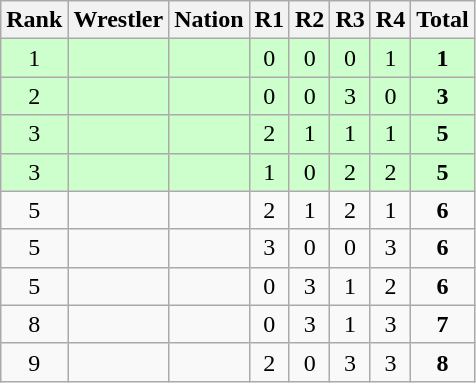<table class="wikitable sortable" style="text-align:center;">
<tr>
<th>Rank</th>
<th>Wrestler</th>
<th>Nation</th>
<th>R1</th>
<th>R2</th>
<th>R3</th>
<th>R4</th>
<th>Total</th>
</tr>
<tr style="background:#cfc;">
<td>1</td>
<td align=left></td>
<td align=left></td>
<td>0</td>
<td>0</td>
<td>0</td>
<td>1</td>
<td><strong>1</strong></td>
</tr>
<tr style="background:#cfc;">
<td>2</td>
<td align=left></td>
<td align=left></td>
<td>0</td>
<td>0</td>
<td>3</td>
<td>0</td>
<td><strong>3</strong></td>
</tr>
<tr style="background:#cfc;">
<td>3</td>
<td align=left></td>
<td align=left></td>
<td>2</td>
<td>1</td>
<td>1</td>
<td>1</td>
<td><strong>5</strong></td>
</tr>
<tr style="background:#cfc;">
<td>3</td>
<td align=left></td>
<td align=left></td>
<td>1</td>
<td>0</td>
<td>2</td>
<td>2</td>
<td><strong>5</strong></td>
</tr>
<tr>
<td>5</td>
<td align=left></td>
<td align=left></td>
<td>2</td>
<td>1</td>
<td>2</td>
<td>1</td>
<td><strong>6</strong></td>
</tr>
<tr>
<td>5</td>
<td align=left></td>
<td align=left></td>
<td>3</td>
<td>0</td>
<td>0</td>
<td>3</td>
<td><strong>6</strong></td>
</tr>
<tr>
<td>5</td>
<td align=left></td>
<td align=left></td>
<td>0</td>
<td>3</td>
<td>1</td>
<td>2</td>
<td><strong>6</strong></td>
</tr>
<tr>
<td>8</td>
<td align=left></td>
<td align=left></td>
<td>0</td>
<td>3</td>
<td>1</td>
<td>3</td>
<td><strong>7</strong></td>
</tr>
<tr>
<td>9</td>
<td align=left></td>
<td align=left></td>
<td>2</td>
<td>0</td>
<td>3</td>
<td>3</td>
<td><strong>8</strong></td>
</tr>
</table>
